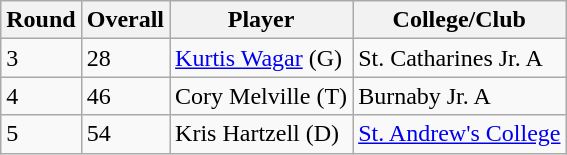<table class="wikitable">
<tr>
<th>Round</th>
<th>Overall</th>
<th>Player</th>
<th>College/Club</th>
</tr>
<tr>
<td>3</td>
<td>28</td>
<td><a href='#'>Kurtis Wagar</a> (G)</td>
<td>St. Catharines Jr. A</td>
</tr>
<tr>
<td>4</td>
<td>46</td>
<td>Cory Melville (T)</td>
<td>Burnaby Jr. A</td>
</tr>
<tr>
<td>5</td>
<td>54</td>
<td>Kris Hartzell (D)</td>
<td><a href='#'>St. Andrew's College</a></td>
</tr>
</table>
